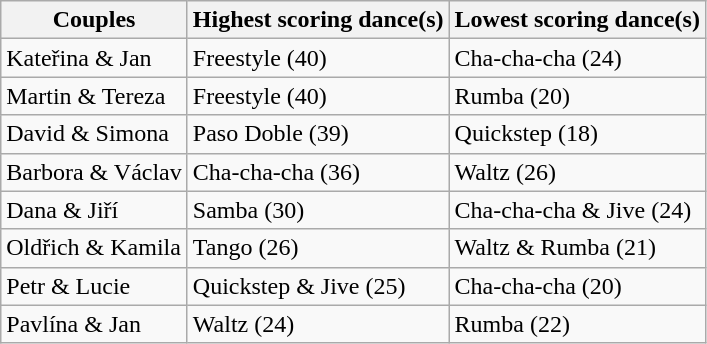<table class="wikitable">
<tr>
<th>Couples</th>
<th>Highest scoring dance(s)</th>
<th>Lowest scoring dance(s)</th>
</tr>
<tr>
<td>Kateřina & Jan</td>
<td>Freestyle (40)</td>
<td>Cha-cha-cha (24)</td>
</tr>
<tr>
<td>Martin & Tereza</td>
<td>Freestyle (40)</td>
<td>Rumba (20)</td>
</tr>
<tr>
<td>David & Simona</td>
<td>Paso Doble (39)</td>
<td>Quickstep (18)</td>
</tr>
<tr>
<td>Barbora & Václav</td>
<td>Cha-cha-cha (36)</td>
<td>Waltz (26)</td>
</tr>
<tr>
<td>Dana & Jiří</td>
<td>Samba (30)</td>
<td>Cha-cha-cha & Jive (24)</td>
</tr>
<tr>
<td>Oldřich & Kamila</td>
<td>Tango (26)</td>
<td>Waltz & Rumba (21)</td>
</tr>
<tr>
<td>Petr & Lucie</td>
<td>Quickstep & Jive (25)</td>
<td>Cha-cha-cha (20)</td>
</tr>
<tr>
<td>Pavlína & Jan</td>
<td>Waltz (24)</td>
<td>Rumba (22)</td>
</tr>
</table>
